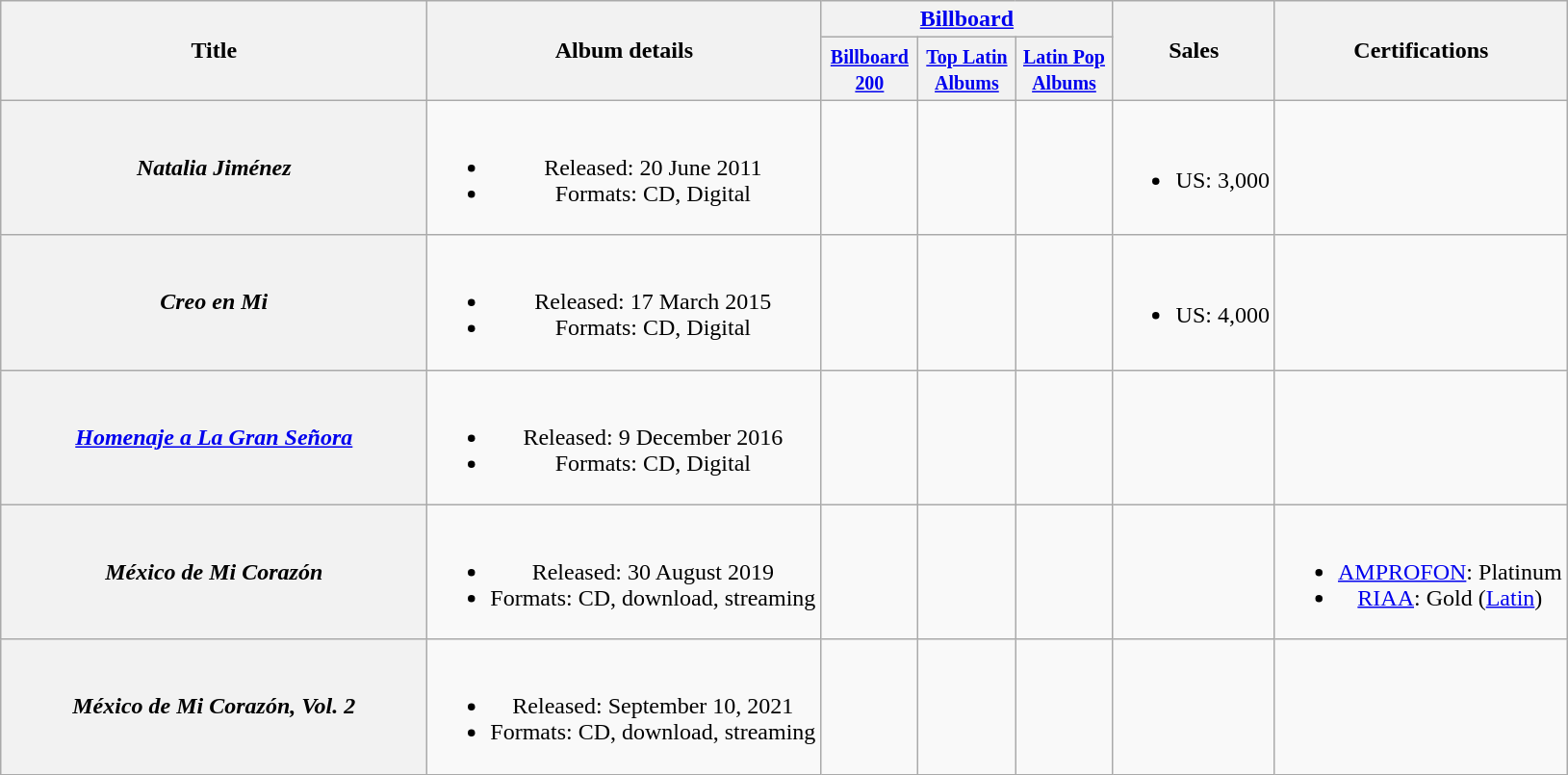<table class="wikitable plainrowheaders" style="text-align:center;">
<tr>
<th rowspan="2" style="width:18em;">Title</th>
<th rowspan="2">Album details</th>
<th colspan="3"><a href='#'>Billboard</a></th>
<th rowspan="2">Sales</th>
<th rowspan="2">Certifications</th>
</tr>
<tr>
<th width="60"><small><a href='#'>Billboard<br>200</a></small></th>
<th width="60"><small><a href='#'>Top Latin<br>Albums</a></small></th>
<th width="60"><small><a href='#'>Latin Pop<br>Albums</a></small></th>
</tr>
<tr>
<th scope="row"><em>Natalia Jiménez</em></th>
<td><br><ul><li>Released: 20 June 2011</li><li>Formats: CD, Digital</li></ul></td>
<td></td>
<td></td>
<td></td>
<td><br><ul><li>US: 3,000</li></ul></td>
<td></td>
</tr>
<tr>
<th scope="row"><em>Creo en Mi</em></th>
<td><br><ul><li>Released: 17 March 2015</li><li>Formats: CD, Digital</li></ul></td>
<td></td>
<td></td>
<td></td>
<td><br><ul><li>US: 4,000</li></ul></td>
<td></td>
</tr>
<tr>
<th scope="row"><em><a href='#'>Homenaje a La Gran Señora</a></em></th>
<td><br><ul><li>Released: 9 December 2016</li><li>Formats: CD, Digital</li></ul></td>
<td></td>
<td></td>
<td></td>
<td></td>
<td></td>
</tr>
<tr>
<th scope="row"><em>México de Mi Corazón</em></th>
<td><br><ul><li>Released: 30 August 2019</li><li>Formats: CD, download, streaming</li></ul></td>
<td></td>
<td></td>
<td></td>
<td></td>
<td><br><ul><li><a href='#'>AMPROFON</a>: Platinum</li><li><a href='#'>RIAA</a>: Gold (<a href='#'>Latin</a>)</li></ul></td>
</tr>
<tr>
<th scope="row"><em>México de Mi Corazón, Vol. 2</em></th>
<td><br><ul><li>Released: September 10, 2021</li><li>Formats: CD, download, streaming</li></ul></td>
<td></td>
<td></td>
<td></td>
<td></td>
<td></td>
</tr>
</table>
